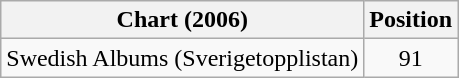<table class="wikitable">
<tr>
<th>Chart (2006)</th>
<th>Position</th>
</tr>
<tr>
<td>Swedish Albums (Sverigetopplistan)</td>
<td align="center">91</td>
</tr>
</table>
